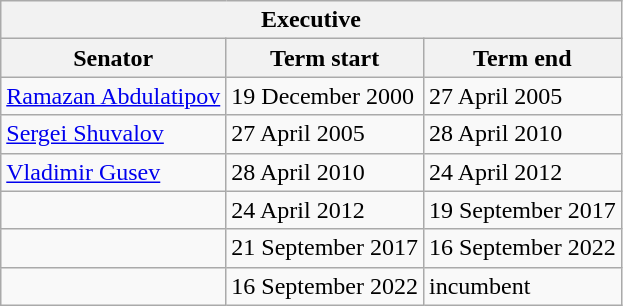<table class="wikitable sortable">
<tr>
<th colspan=3>Executive</th>
</tr>
<tr>
<th>Senator</th>
<th>Term start</th>
<th>Term end</th>
</tr>
<tr>
<td><a href='#'>Ramazan Abdulatipov</a></td>
<td>19 December 2000</td>
<td>27 April 2005</td>
</tr>
<tr>
<td><a href='#'>Sergei Shuvalov</a></td>
<td>27 April 2005</td>
<td>28 April 2010</td>
</tr>
<tr>
<td><a href='#'>Vladimir Gusev</a></td>
<td>28 April 2010</td>
<td>24 April 2012</td>
</tr>
<tr>
<td></td>
<td>24 April 2012</td>
<td>19 September 2017</td>
</tr>
<tr>
<td></td>
<td>21 September 2017</td>
<td>16 September 2022</td>
</tr>
<tr>
<td></td>
<td>16 September 2022</td>
<td>incumbent</td>
</tr>
</table>
